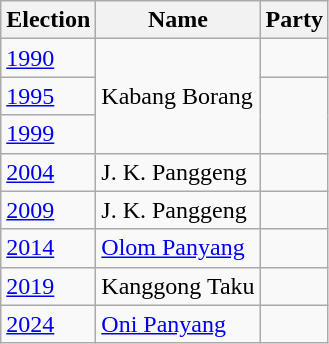<table class="wikitable sortable">
<tr>
<th>Election</th>
<th>Name</th>
<th colspan=2>Party</th>
</tr>
<tr>
<td><a href='#'>1990</a></td>
<td rowspan=3>Kabang Borang</td>
<td></td>
</tr>
<tr>
<td><a href='#'>1995</a></td>
</tr>
<tr>
<td><a href='#'>1999</a></td>
</tr>
<tr>
<td><a href='#'>2004</a></td>
<td>J. K. Panggeng</td>
<td></td>
</tr>
<tr>
<td><a href='#'>2009</a></td>
<td>J. K. Panggeng</td>
<td></td>
</tr>
<tr>
<td><a href='#'>2014</a></td>
<td><a href='#'>Olom Panyang</a></td>
<td></td>
</tr>
<tr>
<td><a href='#'>2019</a></td>
<td>Kanggong Taku</td>
<td></td>
</tr>
<tr>
<td><a href='#'>2024</a></td>
<td><a href='#'>Oni Panyang</a></td>
<td></td>
</tr>
</table>
